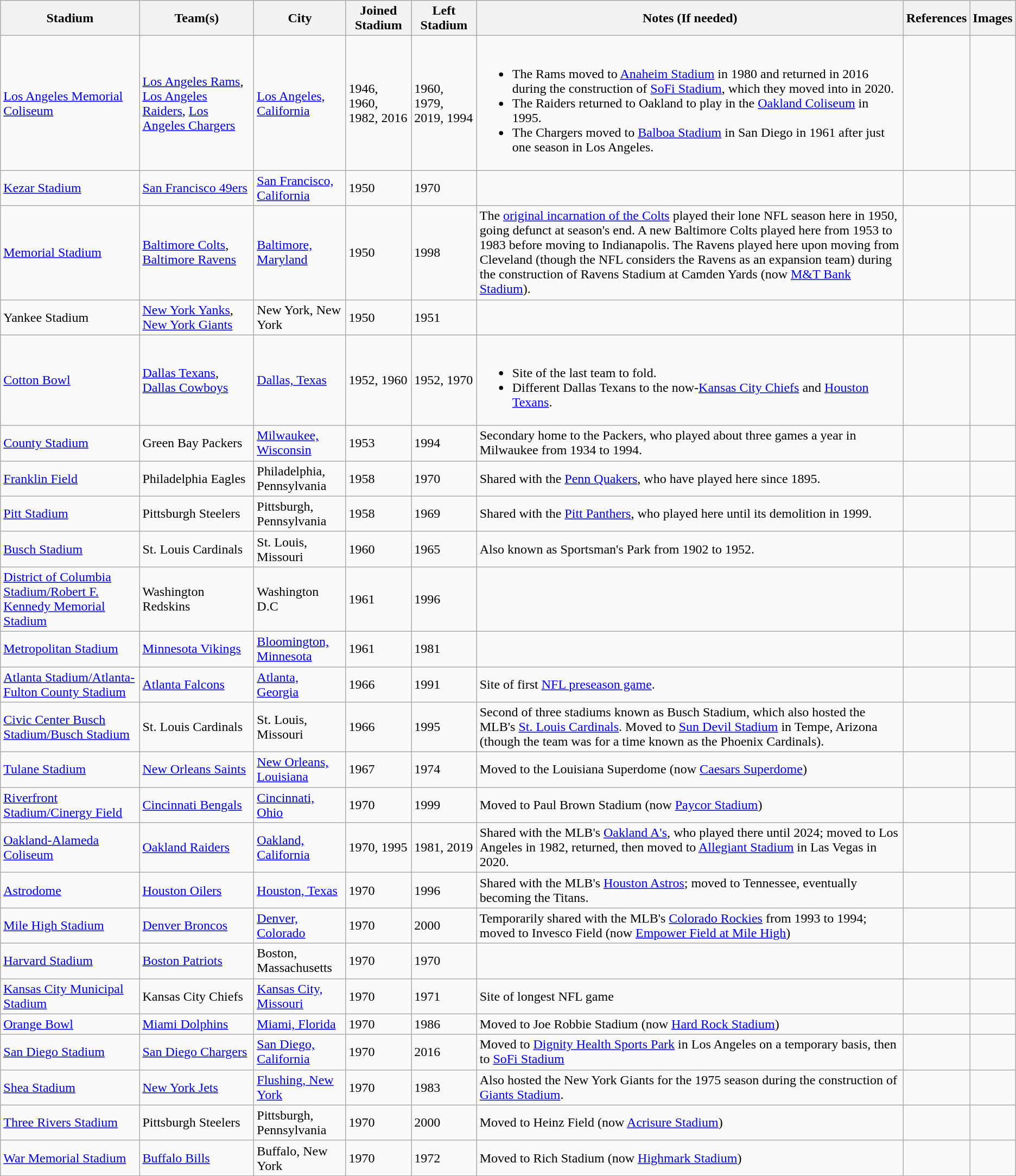<table class="wikitable sortable">
<tr>
<th>Stadium</th>
<th>Team(s)</th>
<th>City</th>
<th>Joined Stadium</th>
<th>Left Stadium</th>
<th>Notes (If needed)</th>
<th>References</th>
<th>Images</th>
</tr>
<tr>
<td><a href='#'>Los Angeles Memorial Coliseum</a></td>
<td><a href='#'>Los Angeles Rams</a>, <a href='#'>Los Angeles Raiders</a>, <a href='#'>Los Angeles Chargers</a></td>
<td><a href='#'>Los Angeles, California</a></td>
<td>1946, 1960, 1982, 2016</td>
<td>1960, 1979, 2019, 1994</td>
<td><br><ul><li>The Rams moved to <a href='#'>Anaheim Stadium</a> in 1980 and returned in 2016 during the construction of <a href='#'>SoFi Stadium</a>, which they moved into in 2020.</li><li>The Raiders returned to Oakland to play in the <a href='#'>Oakland Coliseum</a> in 1995.</li><li>The Chargers moved to <a href='#'>Balboa Stadium</a> in San Diego in 1961 after just one season in Los Angeles.</li></ul></td>
<td></td>
<td></td>
</tr>
<tr>
<td><a href='#'>Kezar Stadium</a></td>
<td><a href='#'>San Francisco 49ers</a></td>
<td><a href='#'>San Francisco, California</a></td>
<td>1950</td>
<td>1970</td>
<td></td>
<td></td>
<td></td>
</tr>
<tr>
<td><a href='#'>Memorial Stadium</a></td>
<td><a href='#'>Baltimore Colts</a>, <a href='#'>Baltimore Ravens</a></td>
<td><a href='#'>Baltimore, Maryland</a></td>
<td>1950</td>
<td>1998</td>
<td>The <a href='#'>original incarnation of the Colts</a> played their lone NFL season here in 1950, going defunct at season's end. A new Baltimore Colts played here from 1953 to 1983 before moving to Indianapolis. The Ravens played here upon moving from Cleveland (though the NFL considers the Ravens as an expansion team) during the construction of Ravens Stadium at Camden Yards (now <a href='#'>M&T Bank Stadium</a>).</td>
<td></td>
<td></td>
</tr>
<tr>
<td>Yankee Stadium</td>
<td><a href='#'>New York Yanks</a>, <a href='#'>New York Giants</a></td>
<td>New York, New York</td>
<td>1950</td>
<td>1951</td>
<td></td>
<td></td>
<td></td>
</tr>
<tr>
<td><a href='#'>Cotton Bowl</a></td>
<td><a href='#'>Dallas Texans</a>, <a href='#'>Dallas Cowboys</a></td>
<td><a href='#'>Dallas, Texas</a></td>
<td>1952, 1960</td>
<td>1952, 1970</td>
<td><br><ul><li>Site of the last team to fold.</li><li>Different Dallas Texans to the now-<a href='#'>Kansas City Chiefs</a> and <a href='#'>Houston Texans</a>.</li></ul></td>
<td></td>
<td></td>
</tr>
<tr>
<td><a href='#'>County Stadium</a></td>
<td>Green Bay Packers</td>
<td><a href='#'>Milwaukee, Wisconsin</a></td>
<td>1953</td>
<td>1994</td>
<td>Secondary home to the Packers, who played about three games a year in Milwaukee from 1934 to 1994.</td>
<td></td>
<td></td>
</tr>
<tr>
<td><a href='#'>Franklin Field</a></td>
<td>Philadelphia Eagles</td>
<td>Philadelphia, Pennsylvania</td>
<td>1958</td>
<td>1970</td>
<td>Shared with the <a href='#'>Penn Quakers</a>, who have played here since 1895.</td>
<td></td>
<td></td>
</tr>
<tr>
<td><a href='#'>Pitt Stadium</a></td>
<td>Pittsburgh Steelers</td>
<td>Pittsburgh, Pennsylvania</td>
<td>1958</td>
<td>1969</td>
<td>Shared with the <a href='#'>Pitt Panthers</a>, who played here until its demolition in 1999.</td>
<td></td>
<td></td>
</tr>
<tr>
<td><a href='#'>Busch Stadium</a></td>
<td>St. Louis Cardinals</td>
<td>St. Louis, Missouri</td>
<td>1960</td>
<td>1965</td>
<td>Also known as Sportsman's Park from 1902 to 1952.</td>
<td></td>
<td></td>
</tr>
<tr>
<td><a href='#'>District of Columbia Stadium/Robert F. Kennedy Memorial Stadium</a></td>
<td>Washington Redskins</td>
<td>Washington D.C</td>
<td>1961</td>
<td>1996</td>
<td></td>
<td></td>
<td></td>
</tr>
<tr>
<td><a href='#'>Metropolitan Stadium</a></td>
<td><a href='#'>Minnesota Vikings</a></td>
<td><a href='#'>Bloomington, Minnesota</a></td>
<td>1961</td>
<td>1981</td>
<td></td>
<td></td>
<td></td>
</tr>
<tr>
<td><a href='#'>Atlanta Stadium/Atlanta-Fulton County Stadium</a></td>
<td><a href='#'>Atlanta Falcons</a></td>
<td><a href='#'>Atlanta, Georgia</a></td>
<td>1966</td>
<td>1991</td>
<td>Site of first <a href='#'>NFL preseason game</a>.</td>
<td></td>
<td></td>
</tr>
<tr>
<td><a href='#'>Civic Center Busch Stadium/Busch Stadium</a></td>
<td>St. Louis Cardinals</td>
<td>St. Louis, Missouri</td>
<td>1966</td>
<td>1995</td>
<td>Second of three stadiums known as Busch Stadium, which also hosted the MLB's <a href='#'>St. Louis Cardinals</a>. Moved to <a href='#'>Sun Devil Stadium</a> in Tempe, Arizona (though the team was for a time known as the Phoenix Cardinals).</td>
<td></td>
<td></td>
</tr>
<tr>
<td><a href='#'>Tulane Stadium</a></td>
<td><a href='#'>New Orleans Saints</a></td>
<td><a href='#'>New Orleans, Louisiana</a></td>
<td>1967</td>
<td>1974</td>
<td>Moved to the Louisiana Superdome (now <a href='#'>Caesars Superdome</a>)</td>
<td></td>
<td></td>
</tr>
<tr>
<td><a href='#'>Riverfront Stadium/Cinergy Field</a></td>
<td><a href='#'>Cincinnati Bengals</a></td>
<td><a href='#'>Cincinnati, Ohio</a></td>
<td>1970</td>
<td>1999</td>
<td>Moved to Paul Brown Stadium (now <a href='#'>Paycor Stadium</a>)</td>
<td></td>
<td></td>
</tr>
<tr>
<td><a href='#'>Oakland-Alameda Coliseum</a></td>
<td><a href='#'>Oakland Raiders</a></td>
<td><a href='#'>Oakland, California</a></td>
<td>1970, 1995</td>
<td>1981, 2019</td>
<td>Shared with the MLB's <a href='#'>Oakland A's</a>, who played there until 2024; moved to Los Angeles in 1982, returned, then moved to <a href='#'>Allegiant Stadium</a> in Las Vegas in 2020.</td>
<td></td>
<td></td>
</tr>
<tr>
<td><a href='#'>Astrodome</a></td>
<td><a href='#'>Houston Oilers</a></td>
<td><a href='#'>Houston, Texas</a></td>
<td>1970</td>
<td>1996</td>
<td>Shared with the MLB's <a href='#'>Houston Astros</a>; moved to Tennessee, eventually becoming the Titans.</td>
<td></td>
<td></td>
</tr>
<tr>
<td><a href='#'>Mile High Stadium</a></td>
<td><a href='#'>Denver Broncos</a></td>
<td><a href='#'>Denver, Colorado</a></td>
<td>1970</td>
<td>2000</td>
<td>Temporarily shared with the MLB's <a href='#'>Colorado Rockies</a> from 1993 to 1994; moved to Invesco Field (now <a href='#'>Empower Field at Mile High</a>)</td>
<td></td>
<td></td>
</tr>
<tr>
<td><a href='#'>Harvard Stadium</a></td>
<td><a href='#'>Boston Patriots</a></td>
<td>Boston, Massachusetts</td>
<td>1970</td>
<td>1970</td>
<td></td>
<td></td>
<td></td>
</tr>
<tr>
<td><a href='#'>Kansas City Municipal Stadium</a></td>
<td>Kansas City Chiefs</td>
<td><a href='#'>Kansas City, Missouri</a></td>
<td>1970</td>
<td>1971</td>
<td>Site of longest NFL game</td>
<td></td>
<td></td>
</tr>
<tr>
<td><a href='#'>Orange Bowl</a></td>
<td><a href='#'>Miami Dolphins</a></td>
<td><a href='#'>Miami, Florida</a></td>
<td>1970</td>
<td>1986</td>
<td>Moved to Joe Robbie Stadium (now <a href='#'>Hard Rock Stadium</a>)</td>
<td></td>
<td></td>
</tr>
<tr>
<td><a href='#'>San Diego Stadium</a></td>
<td><a href='#'>San Diego Chargers</a></td>
<td><a href='#'>San Diego, California</a></td>
<td>1970</td>
<td>2016</td>
<td>Moved to <a href='#'>Dignity Health Sports Park</a> in Los Angeles on a temporary basis, then to <a href='#'>SoFi Stadium</a></td>
<td></td>
<td></td>
</tr>
<tr>
<td><a href='#'>Shea Stadium</a></td>
<td><a href='#'>New York Jets</a></td>
<td><a href='#'>Flushing, New York</a></td>
<td>1970</td>
<td>1983</td>
<td>Also hosted the New York Giants for the 1975 season during the construction of <a href='#'>Giants Stadium</a>.</td>
<td></td>
<td></td>
</tr>
<tr>
<td><a href='#'>Three Rivers Stadium</a></td>
<td>Pittsburgh Steelers</td>
<td>Pittsburgh, Pennsylvania</td>
<td>1970</td>
<td>2000</td>
<td>Moved to Heinz Field (now <a href='#'>Acrisure Stadium</a>)</td>
<td></td>
<td></td>
</tr>
<tr>
<td><a href='#'>War Memorial Stadium</a></td>
<td><a href='#'>Buffalo Bills</a></td>
<td>Buffalo, New York</td>
<td>1970</td>
<td>1972</td>
<td>Moved to Rich Stadium (now <a href='#'>Highmark Stadium</a>)</td>
<td></td>
<td></td>
</tr>
</table>
